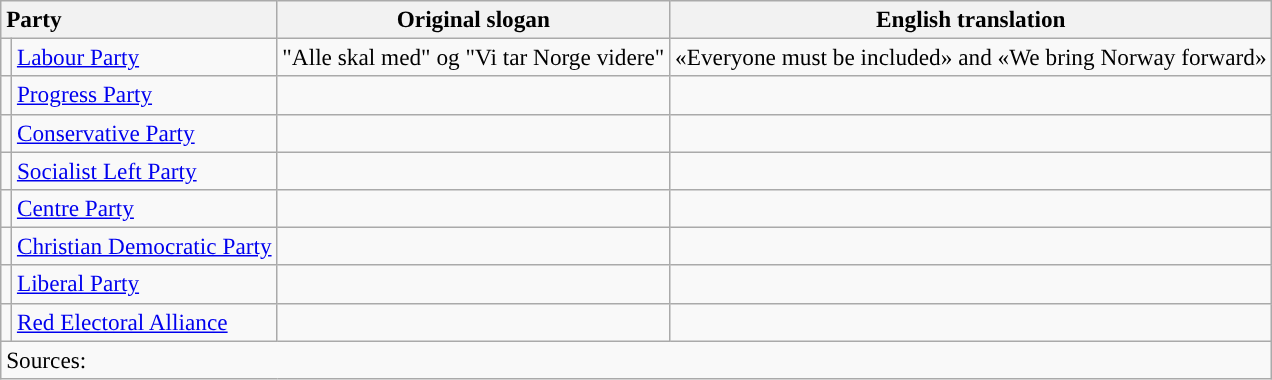<table class="wikitable" style="font-size:97%; text-align:left">
<tr>
<th colspan="2" style="text-align:left;">Party</th>
<th>Original slogan</th>
<th>English translation</th>
</tr>
<tr>
<td style="background:"></td>
<td><a href='#'>Labour Party</a></td>
<td>"Alle skal med" og "Vi tar Norge videre"</td>
<td>«Everyone must be included» and «We bring Norway forward»</td>
</tr>
<tr>
<td style="background:"></td>
<td><a href='#'>Progress Party</a></td>
<td></td>
<td></td>
</tr>
<tr>
<td style="background:"></td>
<td><a href='#'>Conservative Party</a></td>
<td></td>
<td></td>
</tr>
<tr>
<td style="background:"></td>
<td><a href='#'>Socialist Left Party</a></td>
<td></td>
<td></td>
</tr>
<tr>
<td style="background:"></td>
<td><a href='#'>Centre Party</a></td>
<td></td>
<td></td>
</tr>
<tr>
<td style="background:"></td>
<td><a href='#'>Christian Democratic Party</a></td>
<td></td>
<td></td>
</tr>
<tr>
<td style="background:"></td>
<td><a href='#'>Liberal Party</a></td>
<td></td>
<td></td>
</tr>
<tr>
<td style="background:"></td>
<td><a href='#'>Red Electoral Alliance</a></td>
<td></td>
<td></td>
</tr>
<tr>
<td colspan="4">Sources: </td>
</tr>
</table>
